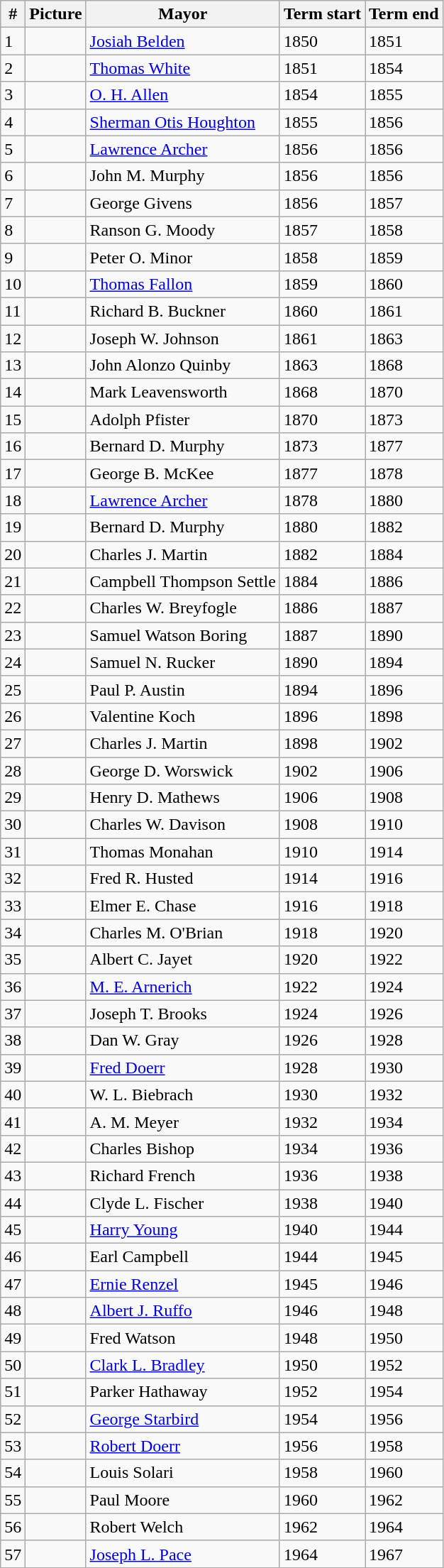<table class="wikitable sortable">
<tr>
<th>#</th>
<th>Picture</th>
<th>Mayor</th>
<th>Term start</th>
<th>Term end</th>
</tr>
<tr>
<td>1</td>
<td></td>
<td><a href='#'>Josiah Belden</a></td>
<td>1850</td>
<td>1851</td>
</tr>
<tr>
<td>2</td>
<td></td>
<td><a href='#'>Thomas White</a></td>
<td>1851</td>
<td>1854</td>
</tr>
<tr>
<td>3</td>
<td></td>
<td><a href='#'>O. H. Allen</a></td>
<td>1854</td>
<td>1855</td>
</tr>
<tr>
<td>4</td>
<td></td>
<td><a href='#'>Sherman Otis Houghton</a></td>
<td>1855</td>
<td>1856</td>
</tr>
<tr>
<td>5</td>
<td></td>
<td><a href='#'>Lawrence Archer</a></td>
<td>1856</td>
<td>1856</td>
</tr>
<tr>
<td>6</td>
<td></td>
<td>John M. Murphy</td>
<td>1856</td>
<td>1856</td>
</tr>
<tr>
<td>7</td>
<td></td>
<td>George Givens</td>
<td>1856</td>
<td>1857</td>
</tr>
<tr>
<td>8</td>
<td></td>
<td>Ranson G. Moody</td>
<td>1857</td>
<td>1858</td>
</tr>
<tr>
<td>9</td>
<td></td>
<td>Peter O. Minor</td>
<td>1858</td>
<td>1859</td>
</tr>
<tr>
<td>10</td>
<td></td>
<td><a href='#'>Thomas Fallon</a></td>
<td>1859</td>
<td>1860</td>
</tr>
<tr>
<td>11</td>
<td></td>
<td>Richard B. Buckner</td>
<td>1860</td>
<td>1861</td>
</tr>
<tr>
<td>12</td>
<td></td>
<td>Joseph W. Johnson</td>
<td>1861</td>
<td>1863</td>
</tr>
<tr>
<td>13</td>
<td></td>
<td>John Alonzo Quinby</td>
<td>1863</td>
<td>1868</td>
</tr>
<tr>
<td>14</td>
<td></td>
<td>Mark Leavensworth</td>
<td>1868</td>
<td>1870</td>
</tr>
<tr>
<td>15</td>
<td></td>
<td>Adolph Pfister</td>
<td>1870</td>
<td>1873</td>
</tr>
<tr>
<td>16</td>
<td></td>
<td>Bernard D. Murphy</td>
<td>1873</td>
<td>1877</td>
</tr>
<tr>
<td>17</td>
<td></td>
<td>George B. McKee</td>
<td>1877</td>
<td>1878</td>
</tr>
<tr>
<td>18</td>
<td></td>
<td><a href='#'>Lawrence Archer</a></td>
<td>1878</td>
<td>1880</td>
</tr>
<tr>
<td>19</td>
<td></td>
<td>Bernard D. Murphy</td>
<td>1880</td>
<td>1882</td>
</tr>
<tr>
<td>20</td>
<td></td>
<td>Charles J. Martin</td>
<td>1882</td>
<td>1884</td>
</tr>
<tr>
<td>21</td>
<td></td>
<td>Campbell Thompson Settle</td>
<td>1884</td>
<td>1886</td>
</tr>
<tr>
<td>22</td>
<td></td>
<td>Charles W. Breyfogle</td>
<td>1886</td>
<td>1887</td>
</tr>
<tr>
<td>23</td>
<td></td>
<td>Samuel Watson Boring</td>
<td>1887</td>
<td>1890</td>
</tr>
<tr>
<td>24</td>
<td></td>
<td>Samuel N. Rucker</td>
<td>1890</td>
<td>1894</td>
</tr>
<tr>
<td>25</td>
<td></td>
<td>Paul P. Austin</td>
<td>1894</td>
<td>1896</td>
</tr>
<tr>
<td>26</td>
<td></td>
<td>Valentine Koch</td>
<td>1896</td>
<td>1898</td>
</tr>
<tr>
<td>27</td>
<td></td>
<td>Charles J. Martin</td>
<td>1898</td>
<td>1902</td>
</tr>
<tr>
<td>28</td>
<td></td>
<td>George D. Worswick</td>
<td>1902</td>
<td>1906</td>
</tr>
<tr>
<td>29</td>
<td></td>
<td>Henry D. Mathews</td>
<td>1906</td>
<td>1908</td>
</tr>
<tr>
<td>30</td>
<td></td>
<td>Charles W. Davison</td>
<td>1908</td>
<td>1910</td>
</tr>
<tr>
<td>31</td>
<td></td>
<td>Thomas Monahan</td>
<td>1910</td>
<td>1914</td>
</tr>
<tr>
<td>32</td>
<td></td>
<td>Fred R. Husted</td>
<td>1914</td>
<td>1916</td>
</tr>
<tr>
<td>33</td>
<td></td>
<td>Elmer E. Chase</td>
<td>1916</td>
<td>1918</td>
</tr>
<tr>
<td>34</td>
<td></td>
<td>Charles M. O'Brian</td>
<td>1918</td>
<td>1920</td>
</tr>
<tr>
<td>35</td>
<td></td>
<td>Albert C. Jayet</td>
<td>1920</td>
<td>1922</td>
</tr>
<tr>
<td>36</td>
<td></td>
<td><a href='#'>M. E. Arnerich</a></td>
<td>1922</td>
<td>1924</td>
</tr>
<tr>
<td>37</td>
<td></td>
<td>Joseph T. Brooks</td>
<td>1924</td>
<td>1926</td>
</tr>
<tr>
<td>38</td>
<td></td>
<td>Dan W. Gray</td>
<td>1926</td>
<td>1928</td>
</tr>
<tr>
<td>39</td>
<td></td>
<td><a href='#'>Fred Doerr</a></td>
<td>1928</td>
<td>1930</td>
</tr>
<tr>
<td>40</td>
<td></td>
<td>W. L. Biebrach</td>
<td>1930</td>
<td>1932</td>
</tr>
<tr>
<td>41</td>
<td></td>
<td>A. M. Meyer</td>
<td>1932</td>
<td>1934</td>
</tr>
<tr>
<td>42</td>
<td></td>
<td>Charles Bishop</td>
<td>1934</td>
<td>1936</td>
</tr>
<tr>
<td>43</td>
<td></td>
<td>Richard French</td>
<td>1936</td>
<td>1938</td>
</tr>
<tr>
<td>44</td>
<td></td>
<td>Clyde L. Fischer</td>
<td>1938</td>
<td>1940</td>
</tr>
<tr>
<td>45</td>
<td></td>
<td><a href='#'>Harry Young</a></td>
<td>1940</td>
<td>1944</td>
</tr>
<tr>
<td>46</td>
<td></td>
<td>Earl Campbell</td>
<td>1944</td>
<td>1945</td>
</tr>
<tr>
<td>47</td>
<td></td>
<td><a href='#'>Ernie Renzel</a></td>
<td>1945</td>
<td>1946</td>
</tr>
<tr>
<td>48</td>
<td></td>
<td><a href='#'>Albert J. Ruffo</a></td>
<td>1946</td>
<td>1948</td>
</tr>
<tr>
<td>49</td>
<td></td>
<td>Fred Watson</td>
<td>1948</td>
<td>1950</td>
</tr>
<tr>
<td>50</td>
<td></td>
<td><a href='#'>Clark L. Bradley</a></td>
<td>1950</td>
<td>1952</td>
</tr>
<tr>
<td>51</td>
<td></td>
<td>Parker Hathaway</td>
<td>1952</td>
<td>1954</td>
</tr>
<tr>
<td>52</td>
<td></td>
<td><a href='#'>George Starbird</a></td>
<td>1954</td>
<td>1956</td>
</tr>
<tr>
<td>53</td>
<td></td>
<td><a href='#'>Robert Doerr</a></td>
<td>1956</td>
<td>1958</td>
</tr>
<tr>
<td>54</td>
<td></td>
<td>Louis Solari</td>
<td>1958</td>
<td>1960</td>
</tr>
<tr>
<td>55</td>
<td></td>
<td>Paul Moore</td>
<td>1960</td>
<td>1962</td>
</tr>
<tr>
<td>56</td>
<td></td>
<td>Robert Welch</td>
<td>1962</td>
<td>1964</td>
</tr>
<tr>
<td>57</td>
<td></td>
<td><a href='#'>Joseph L. Pace</a></td>
<td>1964</td>
<td>1967</td>
</tr>
</table>
